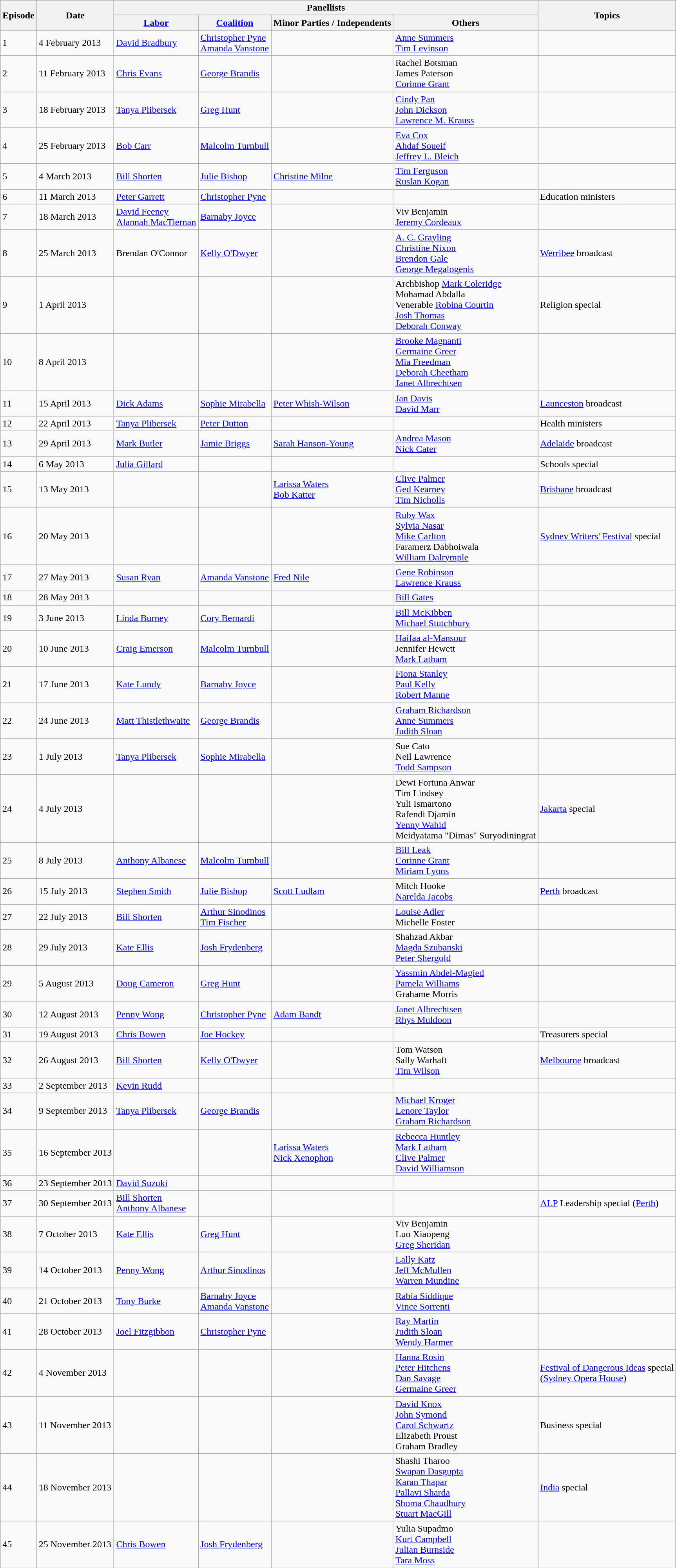<table class="wikitable">
<tr>
<th rowspan="2">Episode</th>
<th rowspan="2">Date</th>
<th colspan="4">Panellists</th>
<th rowspan="2">Topics</th>
</tr>
<tr>
<th><a href='#'>Labor</a></th>
<th><a href='#'>Coalition</a></th>
<th>Minor Parties / Independents</th>
<th>Others</th>
</tr>
<tr>
<td>1</td>
<td>4 February 2013</td>
<td><a href='#'>David Bradbury</a></td>
<td><a href='#'>Christopher Pyne</a><br><a href='#'>Amanda Vanstone</a></td>
<td></td>
<td><a href='#'>Anne Summers</a><br><a href='#'>Tim Levinson</a></td>
<td></td>
</tr>
<tr>
<td>2</td>
<td>11 February 2013</td>
<td><a href='#'>Chris Evans</a></td>
<td><a href='#'>George Brandis</a></td>
<td></td>
<td>Rachel Botsman<br>James Paterson<br><a href='#'>Corinne Grant</a></td>
<td></td>
</tr>
<tr>
<td>3</td>
<td>18 February 2013</td>
<td><a href='#'>Tanya Plibersek</a></td>
<td><a href='#'>Greg Hunt</a></td>
<td></td>
<td><a href='#'>Cindy Pan</a><br><a href='#'>John Dickson</a><br><a href='#'>Lawrence M. Krauss</a></td>
<td></td>
</tr>
<tr>
<td>4</td>
<td>25 February 2013</td>
<td><a href='#'>Bob Carr</a></td>
<td><a href='#'>Malcolm Turnbull</a></td>
<td></td>
<td><a href='#'>Eva Cox</a><br><a href='#'>Ahdaf Soueif</a><br><a href='#'>Jeffrey L. Bleich</a></td>
<td></td>
</tr>
<tr>
<td>5</td>
<td>4 March 2013</td>
<td><a href='#'>Bill Shorten</a></td>
<td><a href='#'>Julie Bishop</a></td>
<td><a href='#'>Christine Milne</a></td>
<td><a href='#'>Tim Ferguson</a><br><a href='#'>Ruslan Kogan</a></td>
<td></td>
</tr>
<tr>
<td>6</td>
<td>11 March 2013</td>
<td><a href='#'>Peter Garrett</a></td>
<td><a href='#'>Christopher Pyne</a></td>
<td></td>
<td></td>
<td>Education ministers</td>
</tr>
<tr>
<td>7</td>
<td>18 March 2013</td>
<td><a href='#'>David Feeney</a><br><a href='#'>Alannah MacTiernan</a></td>
<td><a href='#'>Barnaby Joyce</a></td>
<td></td>
<td>Viv Benjamin<br><a href='#'>Jeremy Cordeaux</a></td>
<td></td>
</tr>
<tr>
<td>8</td>
<td>25 March 2013</td>
<td>Brendan O'Connor</td>
<td><a href='#'>Kelly O'Dwyer</a></td>
<td></td>
<td><a href='#'>A. C. Grayling</a><br><a href='#'>Christine Nixon</a><br><a href='#'>Brendon Gale</a><br><a href='#'>George Megalogenis</a></td>
<td><a href='#'>Werribee</a> broadcast</td>
</tr>
<tr>
<td>9</td>
<td>1 April 2013</td>
<td></td>
<td></td>
<td></td>
<td>Archbishop <a href='#'>Mark Coleridge</a><br>Mohamad Abdalla<br>Venerable <a href='#'>Robina Courtin</a><br><a href='#'>Josh Thomas</a><br><a href='#'>Deborah Conway</a></td>
<td>Religion special</td>
</tr>
<tr>
<td>10</td>
<td>8 April 2013</td>
<td></td>
<td></td>
<td></td>
<td><a href='#'>Brooke Magnanti</a><br><a href='#'>Germaine Greer</a><br><a href='#'>Mia Freedman</a><br><a href='#'>Deborah Cheetham</a><br><a href='#'>Janet Albrechtsen</a></td>
<td></td>
</tr>
<tr>
<td>11</td>
<td>15 April 2013</td>
<td><a href='#'>Dick Adams</a></td>
<td><a href='#'>Sophie Mirabella</a></td>
<td><a href='#'>Peter Whish-Wilson</a></td>
<td><a href='#'>Jan Davis</a><br><a href='#'>David Marr</a></td>
<td><a href='#'>Launceston</a> broadcast</td>
</tr>
<tr>
<td>12</td>
<td>22 April 2013</td>
<td><a href='#'>Tanya Plibersek</a></td>
<td><a href='#'>Peter Dutton</a></td>
<td></td>
<td></td>
<td>Health ministers</td>
</tr>
<tr>
<td>13</td>
<td>29 April 2013</td>
<td><a href='#'>Mark Butler</a></td>
<td><a href='#'>Jamie Briggs</a></td>
<td><a href='#'>Sarah Hanson-Young</a></td>
<td><a href='#'>Andrea Mason</a><br><a href='#'>Nick Cater</a></td>
<td><a href='#'>Adelaide</a> broadcast</td>
</tr>
<tr>
<td>14</td>
<td>6 May 2013</td>
<td><a href='#'>Julia Gillard</a></td>
<td></td>
<td></td>
<td></td>
<td>Schools special</td>
</tr>
<tr>
<td>15</td>
<td>13 May 2013</td>
<td></td>
<td></td>
<td><a href='#'>Larissa Waters</a><br><a href='#'>Bob Katter</a></td>
<td><a href='#'>Clive Palmer</a><br><a href='#'>Ged Kearney</a><br><a href='#'>Tim Nicholls</a></td>
<td><a href='#'>Brisbane</a> broadcast</td>
</tr>
<tr>
<td>16</td>
<td>20 May 2013</td>
<td></td>
<td></td>
<td></td>
<td><a href='#'>Ruby Wax</a><br><a href='#'>Sylvia Nasar</a><br><a href='#'>Mike Carlton</a><br>Faramerz Dabhoiwala<br><a href='#'>William Dalrymple</a></td>
<td><a href='#'>Sydney Writers' Festival</a> special</td>
</tr>
<tr>
<td>17</td>
<td>27 May 2013</td>
<td><a href='#'>Susan Ryan</a></td>
<td><a href='#'>Amanda Vanstone</a></td>
<td><a href='#'>Fred Nile</a></td>
<td><a href='#'>Gene Robinson</a><br><a href='#'>Lawrence Krauss</a></td>
<td></td>
</tr>
<tr>
<td>18</td>
<td>28 May 2013</td>
<td></td>
<td></td>
<td></td>
<td><a href='#'>Bill Gates</a></td>
<td></td>
</tr>
<tr>
<td>19</td>
<td>3 June 2013</td>
<td><a href='#'>Linda Burney</a></td>
<td><a href='#'>Cory Bernardi</a></td>
<td></td>
<td><a href='#'>Bill McKibben</a><br><a href='#'>Michael Stutchbury</a></td>
<td></td>
</tr>
<tr>
<td>20</td>
<td>10 June 2013</td>
<td><a href='#'>Craig Emerson</a></td>
<td><a href='#'>Malcolm Turnbull</a></td>
<td></td>
<td><a href='#'>Haifaa al-Mansour</a><br>Jennifer Hewett<br><a href='#'>Mark Latham</a></td>
<td></td>
</tr>
<tr>
<td>21</td>
<td>17 June 2013</td>
<td><a href='#'>Kate Lundy</a></td>
<td><a href='#'>Barnaby Joyce</a></td>
<td></td>
<td><a href='#'>Fiona Stanley</a><br><a href='#'>Paul Kelly</a><br><a href='#'>Robert Manne</a></td>
<td></td>
</tr>
<tr>
<td>22</td>
<td>24 June 2013</td>
<td><a href='#'>Matt Thistlethwaite</a></td>
<td><a href='#'>George Brandis</a></td>
<td></td>
<td><a href='#'>Graham Richardson</a><br><a href='#'>Anne Summers</a><br><a href='#'>Judith Sloan</a></td>
<td></td>
</tr>
<tr>
<td>23</td>
<td>1 July 2013</td>
<td><a href='#'>Tanya Plibersek</a></td>
<td><a href='#'>Sophie Mirabella</a></td>
<td></td>
<td>Sue Cato<br>Neil Lawrence<br><a href='#'>Todd Sampson</a></td>
<td></td>
</tr>
<tr>
<td>24</td>
<td>4 July 2013</td>
<td></td>
<td></td>
<td></td>
<td>Dewi Fortuna Anwar<br>Tim Lindsey<br>Yuli Ismartono<br>Rafendi Djamin<br><a href='#'>Yenny Wahid</a><br>Meidyatama "Dimas" Suryodiningrat</td>
<td><a href='#'>Jakarta</a> special</td>
</tr>
<tr>
<td>25</td>
<td>8 July 2013</td>
<td><a href='#'>Anthony Albanese</a></td>
<td><a href='#'>Malcolm Turnbull</a></td>
<td></td>
<td><a href='#'>Bill Leak</a><br><a href='#'>Corinne Grant</a><br><a href='#'>Miriam Lyons</a></td>
<td></td>
</tr>
<tr>
<td>26</td>
<td>15 July 2013</td>
<td><a href='#'>Stephen Smith</a></td>
<td><a href='#'>Julie Bishop</a></td>
<td><a href='#'>Scott Ludlam</a></td>
<td>Mitch Hooke<br><a href='#'>Narelda Jacobs</a></td>
<td><a href='#'>Perth</a> broadcast</td>
</tr>
<tr>
<td>27</td>
<td>22 July 2013</td>
<td><a href='#'>Bill Shorten</a></td>
<td><a href='#'>Arthur Sinodinos</a><br><a href='#'>Tim Fischer</a></td>
<td></td>
<td><a href='#'>Louise Adler</a><br>Michelle Foster</td>
<td></td>
</tr>
<tr>
<td>28</td>
<td>29 July 2013</td>
<td><a href='#'>Kate Ellis</a></td>
<td><a href='#'>Josh Frydenberg</a></td>
<td></td>
<td>Shahzad Akbar<br><a href='#'>Magda Szubanski</a><br><a href='#'>Peter Shergold</a></td>
<td></td>
</tr>
<tr>
<td>29</td>
<td>5 August 2013</td>
<td><a href='#'>Doug Cameron</a></td>
<td><a href='#'>Greg Hunt</a></td>
<td></td>
<td><a href='#'>Yassmin Abdel-Magied</a><br><a href='#'>Pamela Williams</a><br>Grahame Morris</td>
<td></td>
</tr>
<tr>
<td>30</td>
<td>12 August 2013</td>
<td><a href='#'>Penny Wong</a></td>
<td><a href='#'>Christopher Pyne</a></td>
<td><a href='#'>Adam Bandt</a></td>
<td><a href='#'>Janet Albrechtsen</a><br><a href='#'>Rhys Muldoon</a></td>
<td></td>
</tr>
<tr>
<td>31</td>
<td>19 August 2013</td>
<td><a href='#'>Chris Bowen</a></td>
<td><a href='#'>Joe Hockey</a></td>
<td></td>
<td></td>
<td>Treasurers special</td>
</tr>
<tr>
<td>32</td>
<td>26 August 2013</td>
<td><a href='#'>Bill Shorten</a></td>
<td><a href='#'>Kelly O'Dwyer</a></td>
<td></td>
<td>Tom Watson<br>Sally Warhaft<br><a href='#'>Tim Wilson</a></td>
<td><a href='#'>Melbourne</a> broadcast</td>
</tr>
<tr>
<td>33</td>
<td>2 September 2013</td>
<td><a href='#'>Kevin Rudd</a></td>
<td></td>
<td></td>
<td></td>
<td></td>
</tr>
<tr>
<td>34</td>
<td>9 September 2013</td>
<td><a href='#'>Tanya Plibersek</a></td>
<td><a href='#'>George Brandis</a></td>
<td></td>
<td><a href='#'>Michael Kroger</a><br><a href='#'>Lenore Taylor</a><br><a href='#'>Graham Richardson</a></td>
<td></td>
</tr>
<tr>
<td>35</td>
<td>16 September 2013</td>
<td></td>
<td></td>
<td><a href='#'>Larissa Waters</a><br><a href='#'>Nick Xenophon</a></td>
<td><a href='#'>Rebecca Huntley</a><br><a href='#'>Mark Latham</a><br><a href='#'>Clive Palmer</a><br><a href='#'>David Williamson</a></td>
<td></td>
</tr>
<tr>
<td>36</td>
<td>23 September 2013</td>
<td><a href='#'>David Suzuki</a></td>
<td></td>
<td></td>
<td></td>
<td></td>
</tr>
<tr>
<td>37</td>
<td>30 September 2013</td>
<td><a href='#'>Bill Shorten</a><br><a href='#'>Anthony Albanese</a></td>
<td></td>
<td></td>
<td></td>
<td><a href='#'>ALP</a> Leadership special (<a href='#'>Perth</a>)</td>
</tr>
<tr>
<td>38</td>
<td>7 October 2013</td>
<td><a href='#'>Kate Ellis</a></td>
<td><a href='#'>Greg Hunt</a></td>
<td></td>
<td>Viv Benjamin<br>Luo Xiaopeng<br><a href='#'>Greg Sheridan</a></td>
<td></td>
</tr>
<tr>
<td>39</td>
<td>14 October 2013</td>
<td><a href='#'>Penny Wong</a></td>
<td><a href='#'>Arthur Sinodinos</a></td>
<td></td>
<td><a href='#'>Lally Katz</a><br><a href='#'>Jeff McMullen</a><br><a href='#'>Warren Mundine</a></td>
<td></td>
</tr>
<tr>
<td>40</td>
<td>21 October 2013</td>
<td><a href='#'>Tony Burke</a></td>
<td><a href='#'>Barnaby Joyce</a><br><a href='#'>Amanda Vanstone</a></td>
<td></td>
<td><a href='#'>Rabia Siddique</a><br><a href='#'>Vince Sorrenti</a></td>
<td></td>
</tr>
<tr>
<td>41</td>
<td>28 October 2013</td>
<td><a href='#'>Joel Fitzgibbon</a></td>
<td><a href='#'>Christopher Pyne</a></td>
<td></td>
<td><a href='#'>Ray Martin</a><br><a href='#'>Judith Sloan</a><br><a href='#'>Wendy Harmer</a></td>
<td></td>
</tr>
<tr>
<td>42</td>
<td>4 November 2013</td>
<td></td>
<td></td>
<td></td>
<td><a href='#'>Hanna Rosin</a><br><a href='#'>Peter Hitchens</a><br><a href='#'>Dan Savage</a><br><a href='#'>Germaine Greer</a></td>
<td><a href='#'>Festival of Dangerous Ideas</a> special<br>(<a href='#'>Sydney Opera House</a>)</td>
</tr>
<tr>
<td>43</td>
<td>11 November 2013</td>
<td></td>
<td></td>
<td></td>
<td><a href='#'>David Knox</a><br><a href='#'>John Symond</a><br><a href='#'>Carol Schwartz</a><br>Elizabeth Proust<br>Graham Bradley</td>
<td>Business special</td>
</tr>
<tr>
<td>44</td>
<td>18 November 2013</td>
<td></td>
<td></td>
<td></td>
<td>Shashi Tharoo<br><a href='#'>Swapan Dasgupta</a><br><a href='#'>Karan Thapar</a><br><a href='#'>Pallavi Sharda</a><br><a href='#'>Shoma Chaudhury</a><br><a href='#'>Stuart MacGill</a></td>
<td><a href='#'>India</a> special</td>
</tr>
<tr>
<td>45</td>
<td>25 November 2013</td>
<td><a href='#'>Chris Bowen</a></td>
<td><a href='#'>Josh Frydenberg</a></td>
<td></td>
<td>Yulia Supadmo<br><a href='#'>Kurt Campbell</a><br><a href='#'>Julian Burnside</a><br><a href='#'>Tara Moss</a></td>
<td></td>
</tr>
</table>
